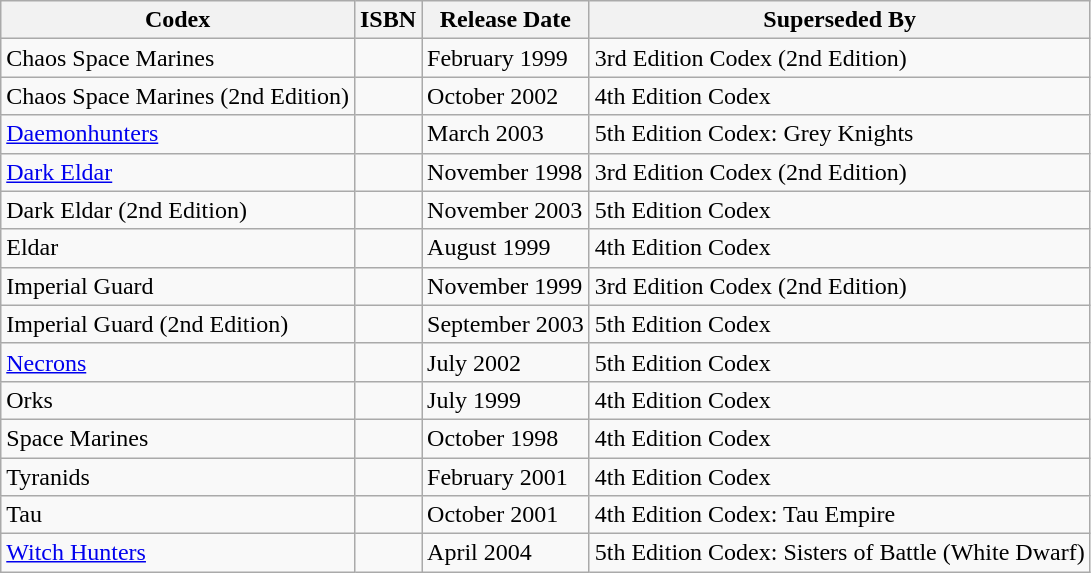<table class="wikitable sortable">
<tr>
<th>Codex</th>
<th>ISBN</th>
<th>Release Date</th>
<th>Superseded By</th>
</tr>
<tr>
<td>Chaos Space Marines</td>
<td></td>
<td>February 1999</td>
<td>3rd Edition Codex (2nd Edition)</td>
</tr>
<tr>
<td>Chaos Space Marines (2nd Edition)</td>
<td></td>
<td>October 2002</td>
<td>4th Edition Codex</td>
</tr>
<tr>
<td><a href='#'>Daemonhunters</a></td>
<td></td>
<td>March 2003</td>
<td>5th Edition Codex: Grey Knights</td>
</tr>
<tr>
<td><a href='#'>Dark Eldar</a></td>
<td></td>
<td>November 1998</td>
<td>3rd Edition Codex (2nd Edition)</td>
</tr>
<tr>
<td>Dark Eldar (2nd Edition)</td>
<td></td>
<td>November 2003</td>
<td>5th Edition Codex</td>
</tr>
<tr>
<td>Eldar</td>
<td></td>
<td>August 1999</td>
<td>4th Edition Codex</td>
</tr>
<tr>
<td>Imperial Guard</td>
<td></td>
<td>November 1999</td>
<td>3rd Edition Codex (2nd Edition)</td>
</tr>
<tr>
<td>Imperial Guard (2nd Edition)</td>
<td></td>
<td>September 2003</td>
<td>5th Edition Codex</td>
</tr>
<tr>
<td><a href='#'>Necrons</a></td>
<td></td>
<td>July 2002</td>
<td>5th Edition Codex</td>
</tr>
<tr>
<td>Orks</td>
<td></td>
<td>July 1999</td>
<td>4th Edition Codex</td>
</tr>
<tr>
<td>Space Marines</td>
<td></td>
<td>October 1998</td>
<td>4th Edition Codex</td>
</tr>
<tr>
<td>Tyranids</td>
<td></td>
<td>February 2001</td>
<td>4th Edition Codex</td>
</tr>
<tr>
<td>Tau</td>
<td></td>
<td>October 2001</td>
<td>4th Edition Codex: Tau Empire</td>
</tr>
<tr>
<td><a href='#'>Witch Hunters</a></td>
<td></td>
<td>April 2004</td>
<td>5th Edition Codex: Sisters of Battle (White Dwarf)</td>
</tr>
</table>
